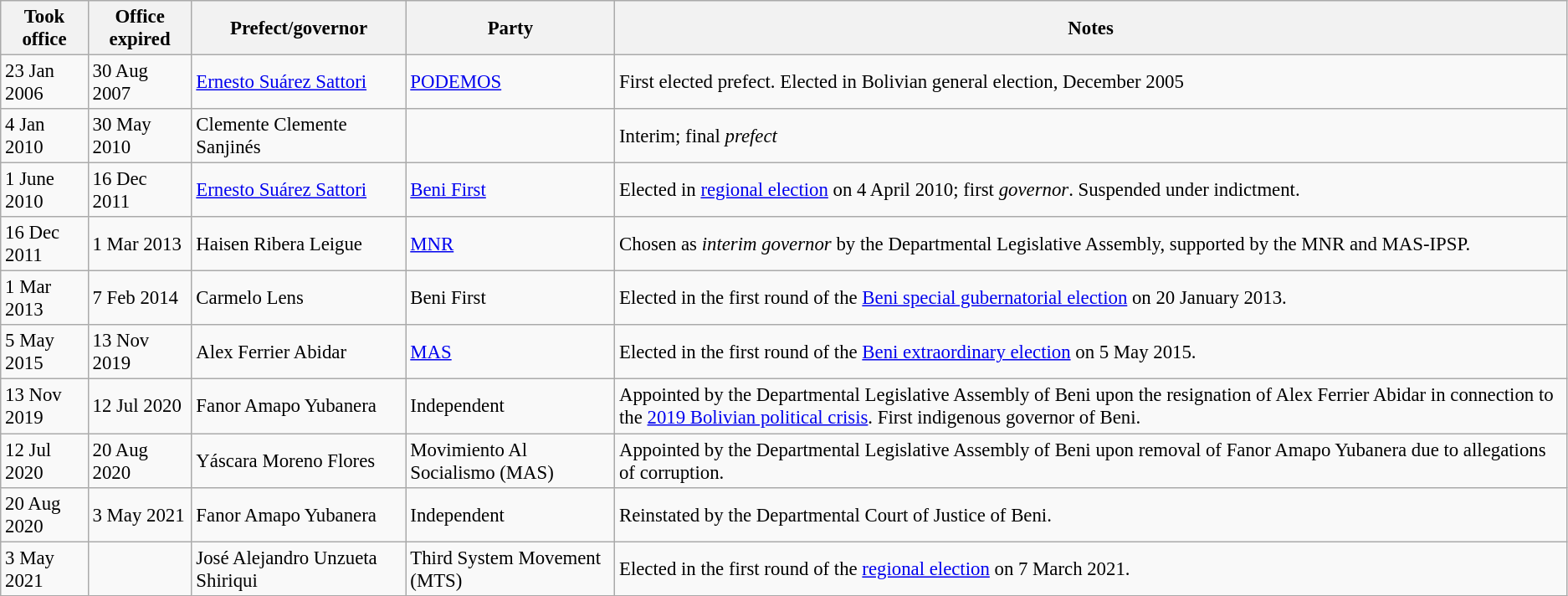<table class="wikitable" style="font-size: 95%">
<tr>
<th>Took office</th>
<th>Office expired</th>
<th>Prefect/governor</th>
<th>Party</th>
<th>Notes</th>
</tr>
<tr>
<td>23 Jan 2006</td>
<td>30 Aug 2007</td>
<td><a href='#'>Ernesto Suárez Sattori</a></td>
<td><a href='#'>PODEMOS</a></td>
<td>First elected prefect. Elected in Bolivian general election, December 2005</td>
</tr>
<tr>
<td>4 Jan 2010</td>
<td>30 May 2010</td>
<td>Clemente Clemente Sanjinés</td>
<td></td>
<td>Interim; final <em>prefect</em></td>
</tr>
<tr>
<td>1 June 2010</td>
<td>16 Dec 2011</td>
<td><a href='#'>Ernesto Suárez Sattori</a></td>
<td><a href='#'>Beni First</a></td>
<td>Elected in <a href='#'>regional election</a> on 4 April 2010; first <em>governor</em>. Suspended under indictment.</td>
</tr>
<tr>
<td>16 Dec 2011</td>
<td>1 Mar 2013</td>
<td>Haisen Ribera Leigue</td>
<td><a href='#'>MNR</a></td>
<td>Chosen as <em>interim governor</em> by the Departmental Legislative Assembly, supported by the MNR and MAS-IPSP.</td>
</tr>
<tr>
<td>1 Mar 2013</td>
<td>7 Feb 2014</td>
<td>Carmelo Lens</td>
<td>Beni First</td>
<td>Elected in the first round of the <a href='#'>Beni special gubernatorial election</a> on 20 January 2013.</td>
</tr>
<tr>
<td>5 May 2015</td>
<td>13 Nov 2019</td>
<td>Alex Ferrier Abidar</td>
<td><a href='#'>MAS</a></td>
<td>Elected in the first round of the <a href='#'>Beni extraordinary election</a> on 5 May 2015.</td>
</tr>
<tr>
<td>13 Nov 2019</td>
<td>12 Jul 2020</td>
<td>Fanor Amapo Yubanera</td>
<td>Independent</td>
<td>Appointed by the Departmental Legislative Assembly of Beni upon the resignation of Alex Ferrier Abidar in connection to the <a href='#'>2019 Bolivian political crisis</a>. First indigenous governor of Beni.</td>
</tr>
<tr>
<td>12 Jul 2020</td>
<td>20 Aug 2020</td>
<td>Yáscara Moreno Flores</td>
<td>Movimiento Al Socialismo (MAS)</td>
<td>Appointed by the Departmental Legislative Assembly of Beni upon removal of Fanor Amapo Yubanera due to allegations of corruption.</td>
</tr>
<tr>
<td>20 Aug 2020</td>
<td>3 May 2021</td>
<td>Fanor Amapo Yubanera</td>
<td>Independent</td>
<td>Reinstated by the Departmental Court of Justice of Beni.</td>
</tr>
<tr>
<td>3 May 2021</td>
<td></td>
<td>José Alejandro Unzueta Shiriqui</td>
<td>Third System Movement (MTS)</td>
<td>Elected in the first round of the <a href='#'>regional election</a> on 7 March 2021.</td>
</tr>
</table>
